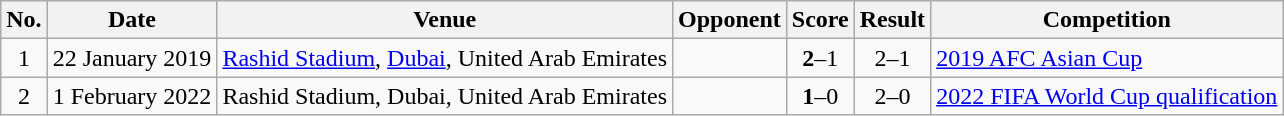<table class="wikitable">
<tr>
<th>No.</th>
<th>Date</th>
<th>Venue</th>
<th>Opponent</th>
<th>Score</th>
<th>Result</th>
<th>Competition</th>
</tr>
<tr>
<td style="text-align:center;">1</td>
<td>22 January 2019</td>
<td><a href='#'>Rashid Stadium</a>, <a href='#'>Dubai</a>, United Arab Emirates</td>
<td></td>
<td style="text-align:center;"><strong>2</strong>–1</td>
<td style="text-align:center;">2–1 </td>
<td><a href='#'>2019 AFC Asian Cup</a></td>
</tr>
<tr>
<td style="text-align:center;">2</td>
<td>1 February 2022</td>
<td>Rashid Stadium, Dubai, United Arab Emirates</td>
<td></td>
<td align=center><strong>1</strong>–0</td>
<td align=center>2–0</td>
<td><a href='#'>2022 FIFA World Cup qualification</a></td>
</tr>
</table>
